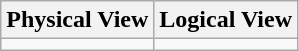<table class="wikitable">
<tr>
<th>Physical View</th>
<th>Logical View</th>
</tr>
<tr>
<td></td>
<td></td>
</tr>
</table>
